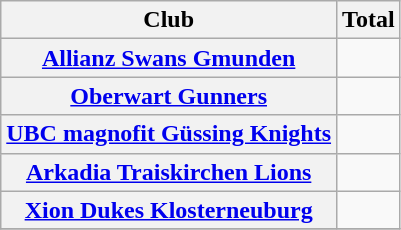<table class="sortable wikitable plainrowheaders">
<tr>
<th scope="col">Club</th>
<th scope="col">Total</th>
</tr>
<tr>
<th scope="row"><a href='#'>Allianz Swans Gmunden</a></th>
<td align="center"></td>
</tr>
<tr>
<th scope="row"><a href='#'>Oberwart Gunners</a></th>
<td align="center"></td>
</tr>
<tr>
<th scope="row"><a href='#'>UBC magnofit Güssing Knights</a></th>
<td></td>
</tr>
<tr>
<th scope="row"><a href='#'>Arkadia Traiskirchen Lions</a></th>
<td align="center"></td>
</tr>
<tr>
<th scope="row"><a href='#'>Xion Dukes Klosterneuburg</a></th>
<td align="center"></td>
</tr>
<tr>
</tr>
</table>
